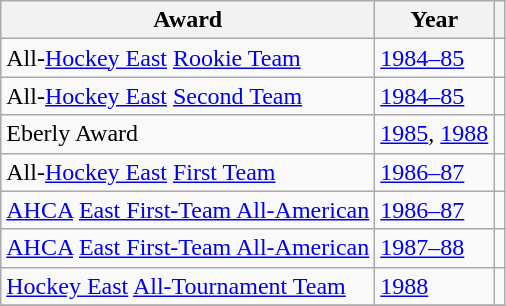<table class="wikitable">
<tr>
<th>Award</th>
<th>Year</th>
<th></th>
</tr>
<tr>
<td>All-<a href='#'>Hockey East</a> <a href='#'>Rookie Team</a></td>
<td><a href='#'>1984–85</a></td>
<td></td>
</tr>
<tr>
<td>All-<a href='#'>Hockey East</a> <a href='#'>Second Team</a></td>
<td><a href='#'>1984–85</a></td>
<td></td>
</tr>
<tr>
<td>Eberly Award</td>
<td><a href='#'>1985</a>, <a href='#'>1988</a></td>
<td></td>
</tr>
<tr>
<td>All-<a href='#'>Hockey East</a> <a href='#'>First Team</a></td>
<td><a href='#'>1986–87</a></td>
<td></td>
</tr>
<tr>
<td><a href='#'>AHCA</a> <a href='#'>East First-Team All-American</a></td>
<td><a href='#'>1986–87</a></td>
<td></td>
</tr>
<tr>
<td><a href='#'>AHCA</a> <a href='#'>East First-Team All-American</a></td>
<td><a href='#'>1987–88</a></td>
<td></td>
</tr>
<tr>
<td><a href='#'>Hockey East</a> <a href='#'>All-Tournament Team</a></td>
<td><a href='#'>1988</a></td>
<td></td>
</tr>
<tr>
</tr>
</table>
